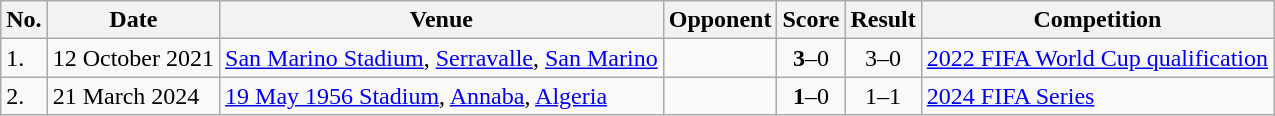<table class="wikitable">
<tr>
<th>No.</th>
<th>Date</th>
<th>Venue</th>
<th>Opponent</th>
<th>Score</th>
<th>Result</th>
<th>Competition</th>
</tr>
<tr>
<td>1.</td>
<td>12 October 2021</td>
<td><a href='#'>San Marino Stadium</a>, <a href='#'>Serravalle</a>, <a href='#'>San Marino</a></td>
<td></td>
<td align=center><strong>3</strong>–0</td>
<td align=center>3–0</td>
<td><a href='#'>2022 FIFA World Cup qualification</a></td>
</tr>
<tr>
<td>2.</td>
<td>21 March 2024</td>
<td><a href='#'>19 May 1956 Stadium</a>, <a href='#'>Annaba</a>, <a href='#'>Algeria</a></td>
<td></td>
<td align=center><strong>1</strong>–0</td>
<td align=center>1–1</td>
<td><a href='#'>2024 FIFA Series</a></td>
</tr>
</table>
